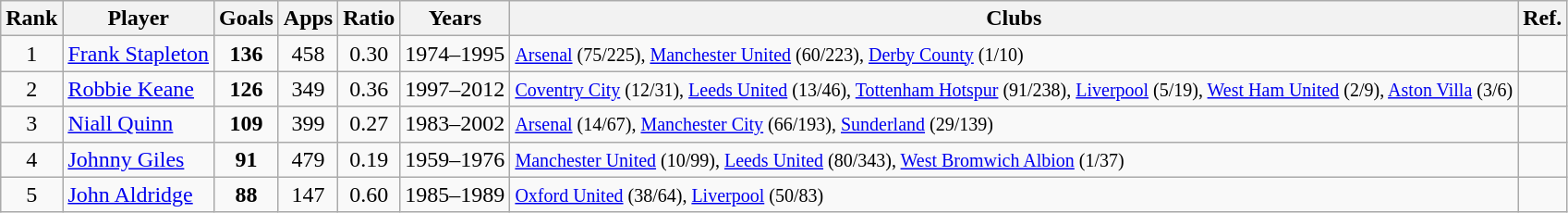<table class="wikitable">
<tr>
<th>Rank</th>
<th>Player</th>
<th><abbr>Goals</abbr></th>
<th><abbr>Apps</abbr></th>
<th><abbr>Ratio</abbr></th>
<th><abbr>Years</abbr></th>
<th><abbr>Clubs</abbr></th>
<th>Ref.</th>
</tr>
<tr>
<td align="center">1</td>
<td><a href='#'>Frank Stapleton</a></td>
<td align="center"><strong>136</strong></td>
<td align="center">458</td>
<td align="center">0.30</td>
<td>1974–1995</td>
<td><small><a href='#'>Arsenal</a> (75/225), <a href='#'>Manchester United</a> (60/223), <a href='#'>Derby County</a> (1/10)</small></td>
<td></td>
</tr>
<tr>
<td align="center">2</td>
<td><a href='#'>Robbie Keane</a></td>
<td align="center"><strong>126</strong></td>
<td align="center">349</td>
<td align="center">0.36</td>
<td>1997–2012</td>
<td><small><a href='#'>Coventry City</a> (12/31), <a href='#'>Leeds United</a> (13/46), <a href='#'>Tottenham Hotspur</a> (91/238), <a href='#'>Liverpool</a> (5/19), <a href='#'>West Ham United</a> (2/9), <a href='#'>Aston Villa</a> (3/6)</small></td>
<td></td>
</tr>
<tr>
<td align="center">3</td>
<td><a href='#'>Niall Quinn</a></td>
<td align="center"><strong>109</strong></td>
<td align="center">399</td>
<td align="center">0.27</td>
<td>1983–2002</td>
<td><small><a href='#'>Arsenal</a> (14/67), <a href='#'>Manchester City</a> (66/193), <a href='#'>Sunderland</a> (29/139)</small></td>
<td></td>
</tr>
<tr>
<td align="center">4</td>
<td><a href='#'>Johnny Giles</a></td>
<td align="center"><strong>91</strong></td>
<td align="center">479</td>
<td align="center">0.19</td>
<td>1959–1976</td>
<td><small><a href='#'>Manchester United</a> (10/99), <a href='#'>Leeds United</a> (80/343), <a href='#'>West Bromwich Albion</a> (1/37)</small></td>
<td></td>
</tr>
<tr>
<td align="center">5</td>
<td><a href='#'>John Aldridge</a></td>
<td align="center"><strong>88</strong></td>
<td align="center">147</td>
<td align="center">0.60</td>
<td>1985–1989</td>
<td><small><a href='#'>Oxford United</a> (38/64), <a href='#'>Liverpool</a> (50/83)</small></td>
<td></td>
</tr>
</table>
